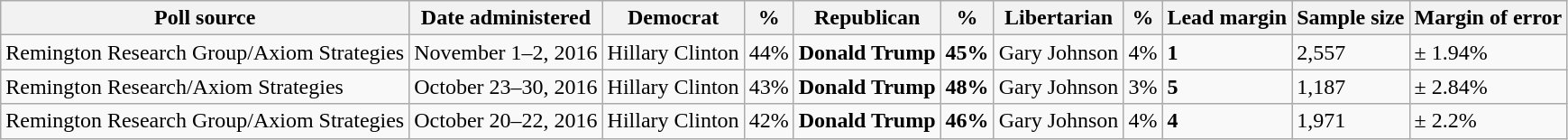<table class="wikitable">
<tr valign=bottom>
<th>Poll source</th>
<th>Date administered</th>
<th>Democrat</th>
<th>%</th>
<th>Republican</th>
<th>%</th>
<th>Libertarian</th>
<th>%</th>
<th>Lead margin</th>
<th>Sample size</th>
<th>Margin of error</th>
</tr>
<tr>
<td>Remington Research Group/Axiom Strategies</td>
<td>November 1–2, 2016</td>
<td>Hillary Clinton</td>
<td>44%</td>
<td><strong>Donald Trump</strong></td>
<td><strong>45%</strong></td>
<td>Gary Johnson</td>
<td>4%</td>
<td><strong>1</strong></td>
<td>2,557</td>
<td>± 1.94%</td>
</tr>
<tr>
<td>Remington Research/Axiom Strategies</td>
<td>October 23–30, 2016</td>
<td>Hillary Clinton</td>
<td>43%</td>
<td><strong>Donald Trump</strong></td>
<td><strong>48%</strong></td>
<td>Gary Johnson</td>
<td>3%</td>
<td><strong>5</strong></td>
<td>1,187</td>
<td>± 2.84%</td>
</tr>
<tr>
<td>Remington Research Group/Axiom Strategies</td>
<td>October 20–22, 2016</td>
<td>Hillary Clinton</td>
<td>42%</td>
<td><strong>Donald Trump</strong></td>
<td><strong>46%</strong></td>
<td>Gary Johnson</td>
<td>4%</td>
<td><strong>4</strong></td>
<td>1,971</td>
<td>± 2.2%</td>
</tr>
</table>
